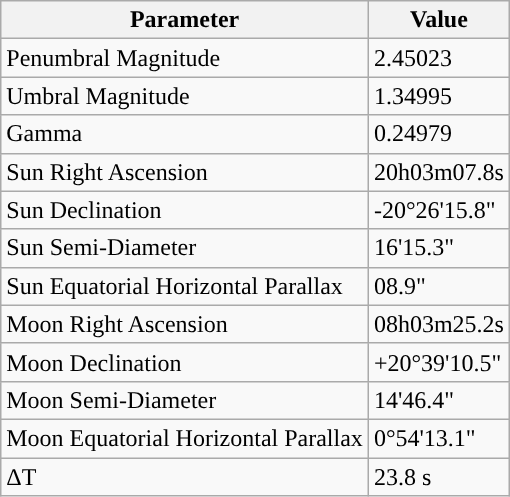<table class="wikitable">
<tr>
<th>Parameter</th>
<th>Value</th>
</tr>
<tr>
<td>Penumbral Magnitude</td>
<td>2.45023</td>
</tr>
<tr>
<td>Umbral Magnitude</td>
<td>1.34995</td>
</tr>
<tr>
<td>Gamma</td>
<td>0.24979</td>
</tr>
<tr>
<td>Sun Right Ascension</td>
<td>20h03m07.8s</td>
</tr>
<tr>
<td>Sun Declination</td>
<td>-20°26'15.8"</td>
</tr>
<tr>
<td>Sun Semi-Diameter</td>
<td>16'15.3"</td>
</tr>
<tr>
<td>Sun Equatorial Horizontal Parallax</td>
<td>08.9"</td>
</tr>
<tr>
<td>Moon Right Ascension</td>
<td>08h03m25.2s</td>
</tr>
<tr>
<td>Moon Declination</td>
<td>+20°39'10.5"</td>
</tr>
<tr>
<td>Moon Semi-Diameter</td>
<td>14'46.4"</td>
</tr>
<tr>
<td>Moon Equatorial Horizontal Parallax</td>
<td>0°54'13.1"</td>
</tr>
<tr>
<td>ΔT</td>
<td>23.8 s</td>
</tr>
</table>
